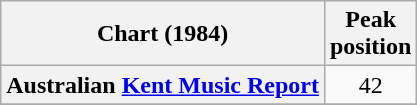<table class="wikitable sortable plainrowheaders">
<tr>
<th scope="col">Chart (1984)</th>
<th scope="col">Peak<br>position</th>
</tr>
<tr>
<th scope="row">Australian <a href='#'>Kent Music Report</a></th>
<td style="text-align:center;">42</td>
</tr>
<tr>
</tr>
</table>
